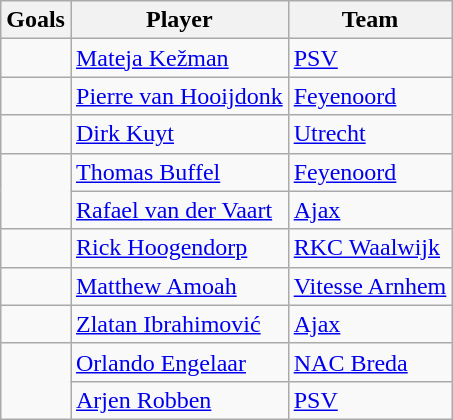<table class="wikitable">
<tr>
<th>Goals</th>
<th>Player</th>
<th>Team</th>
</tr>
<tr>
<td></td>
<td> <a href='#'>Mateja Kežman</a></td>
<td><a href='#'>PSV</a></td>
</tr>
<tr>
<td></td>
<td> <a href='#'>Pierre van Hooijdonk</a></td>
<td><a href='#'>Feyenoord</a></td>
</tr>
<tr>
<td></td>
<td> <a href='#'>Dirk Kuyt</a></td>
<td><a href='#'>Utrecht</a></td>
</tr>
<tr>
<td rowspan="2"></td>
<td> <a href='#'>Thomas Buffel</a></td>
<td><a href='#'>Feyenoord</a></td>
</tr>
<tr>
<td> <a href='#'>Rafael van der Vaart</a></td>
<td><a href='#'>Ajax</a></td>
</tr>
<tr>
<td></td>
<td> <a href='#'>Rick Hoogendorp</a></td>
<td><a href='#'>RKC Waalwijk</a></td>
</tr>
<tr>
<td></td>
<td> <a href='#'>Matthew Amoah</a></td>
<td><a href='#'>Vitesse Arnhem</a></td>
</tr>
<tr>
<td></td>
<td> <a href='#'>Zlatan Ibrahimović</a></td>
<td><a href='#'>Ajax</a></td>
</tr>
<tr>
<td rowspan="2"></td>
<td> <a href='#'>Orlando Engelaar</a></td>
<td><a href='#'>NAC Breda</a></td>
</tr>
<tr>
<td> <a href='#'>Arjen Robben</a></td>
<td><a href='#'>PSV</a></td>
</tr>
</table>
